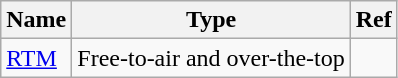<table class="wikitable sortable">
<tr>
<th>Name</th>
<th>Type</th>
<th>Ref</th>
</tr>
<tr>
<td><a href='#'>RTM</a></td>
<td>Free-to-air and over-the-top</td>
<td></td>
</tr>
</table>
